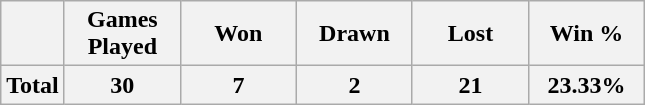<table class="wikitable" style="text-align: center;">
<tr>
<th></th>
<th width="70">Games Played</th>
<th width="70">Won</th>
<th width="70">Drawn</th>
<th width="70">Lost</th>
<th width="70">Win %</th>
</tr>
<tr class="sortbottom">
<th>Total</th>
<th>30</th>
<th>7</th>
<th>2</th>
<th>21</th>
<th>23.33%</th>
</tr>
</table>
